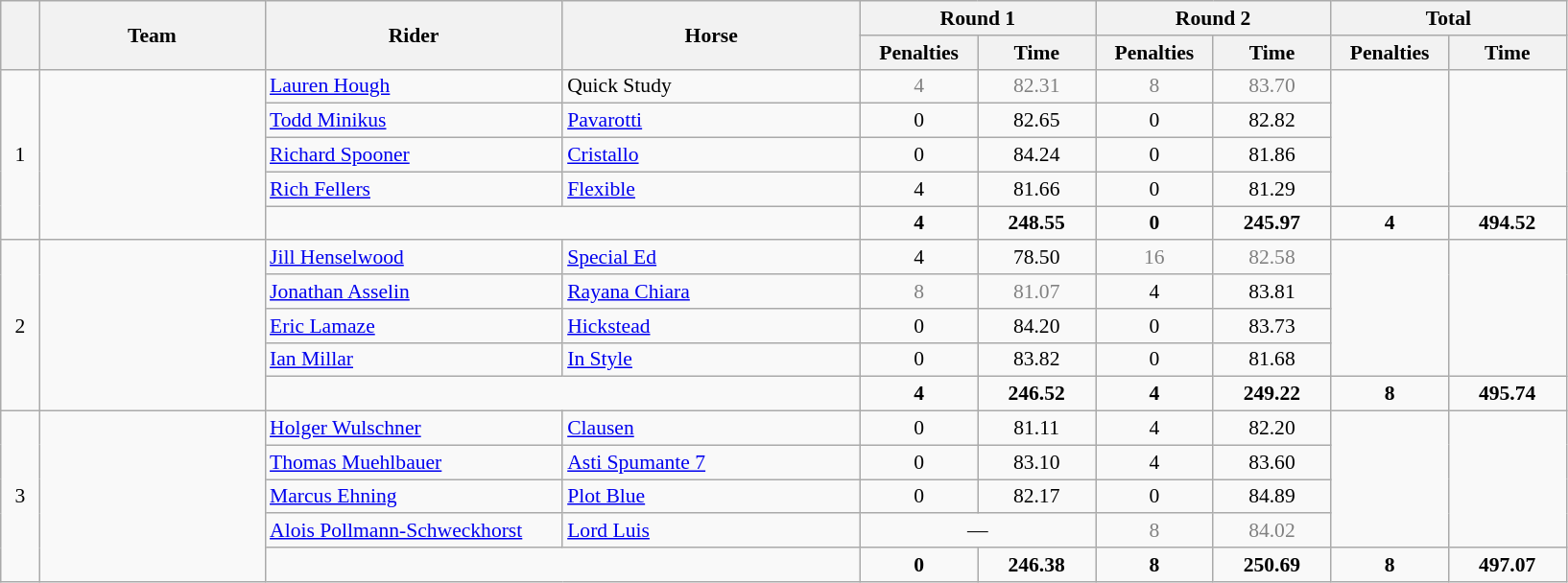<table class="wikitable" style="font-size: 90%">
<tr>
<th rowspan=2 width=20></th>
<th rowspan=2 width=150>Team</th>
<th rowspan=2 width=200>Rider</th>
<th rowspan=2 width=200>Horse</th>
<th colspan=2>Round 1</th>
<th colspan=2>Round 2</th>
<th colspan=2>Total</th>
</tr>
<tr>
<th width=75>Penalties</th>
<th width=75>Time</th>
<th width=75>Penalties</th>
<th width=75>Time</th>
<th width=75>Penalties</th>
<th width=75>Time</th>
</tr>
<tr>
<td rowspan=5 align=center>1</td>
<td rowspan=5></td>
<td><a href='#'>Lauren Hough</a></td>
<td>Quick Study</td>
<td align=center style=color:gray>4</td>
<td align=center style=color:gray>82.31</td>
<td align=center style=color:gray>8</td>
<td align=center style=color:gray>83.70</td>
<td rowspan=4></td>
</tr>
<tr>
<td><a href='#'>Todd Minikus</a></td>
<td><a href='#'>Pavarotti</a></td>
<td align=center>0</td>
<td align=center>82.65</td>
<td align=center>0</td>
<td align=center>82.82</td>
</tr>
<tr>
<td><a href='#'>Richard Spooner</a></td>
<td><a href='#'>Cristallo</a></td>
<td align=center>0</td>
<td align=center>84.24</td>
<td align=center>0</td>
<td align=center>81.86</td>
</tr>
<tr>
<td><a href='#'>Rich Fellers</a></td>
<td><a href='#'>Flexible</a></td>
<td align=center>4</td>
<td align=center>81.66</td>
<td align=center>0</td>
<td align=center>81.29</td>
</tr>
<tr>
<td colspan=2></td>
<td align=center><strong>4</strong></td>
<td align=center><strong>248.55</strong></td>
<td align=center><strong>0</strong></td>
<td align=center><strong>245.97</strong></td>
<td align=center><strong>4</strong></td>
<td align=center><strong>494.52</strong></td>
</tr>
<tr>
<td rowspan=5 align=center>2</td>
<td rowspan="5"></td>
<td><a href='#'>Jill Henselwood</a></td>
<td><a href='#'>Special Ed</a></td>
<td align=center>4</td>
<td align=center>78.50</td>
<td align=center style=color:gray>16</td>
<td align=center style=color:gray>82.58</td>
<td rowspan=4></td>
</tr>
<tr>
<td><a href='#'>Jonathan Asselin</a></td>
<td><a href='#'>Rayana Chiara</a></td>
<td align=center style=color:gray>8</td>
<td align=center style=color:gray>81.07</td>
<td align=center>4</td>
<td align=center>83.81</td>
</tr>
<tr>
<td><a href='#'>Eric Lamaze</a></td>
<td><a href='#'>Hickstead</a></td>
<td align=center>0</td>
<td align=center>84.20</td>
<td align=center>0</td>
<td align=center>83.73</td>
</tr>
<tr>
<td><a href='#'>Ian Millar</a></td>
<td><a href='#'>In Style</a></td>
<td align=center>0</td>
<td align=center>83.82</td>
<td align=center>0</td>
<td align=center>81.68</td>
</tr>
<tr>
<td colspan=2></td>
<td align=center><strong>4</strong></td>
<td align=center><strong>246.52</strong></td>
<td align=center><strong>4</strong></td>
<td align=center><strong>249.22</strong></td>
<td align=center><strong>8</strong></td>
<td align=center><strong>495.74</strong></td>
</tr>
<tr>
<td rowspan=5 align=center>3</td>
<td rowspan=5></td>
<td><a href='#'>Holger Wulschner</a></td>
<td><a href='#'>Clausen</a></td>
<td align=center>0</td>
<td align=center>81.11</td>
<td align=center>4</td>
<td align=center>82.20</td>
<td rowspan=4></td>
</tr>
<tr>
<td><a href='#'>Thomas Muehlbauer</a></td>
<td><a href='#'>Asti Spumante 7</a></td>
<td align=center>0</td>
<td align=center>83.10</td>
<td align=center>4</td>
<td align=center>83.60</td>
</tr>
<tr>
<td><a href='#'>Marcus Ehning</a></td>
<td><a href='#'>Plot Blue</a></td>
<td align=center>0</td>
<td align=center>82.17</td>
<td align=center>0</td>
<td align=center>84.89</td>
</tr>
<tr>
<td><a href='#'>Alois Pollmann-Schweckhorst</a></td>
<td><a href='#'>Lord Luis</a></td>
<td colspan=2 align=center>—</td>
<td align=center style=color:gray>8</td>
<td align=center style=color:gray>84.02</td>
</tr>
<tr>
<td colspan=2></td>
<td align=center><strong>0</strong></td>
<td align=center><strong>246.38</strong></td>
<td align=center><strong>8</strong></td>
<td align=center><strong>250.69</strong></td>
<td align=center><strong>8</strong></td>
<td align=center><strong>497.07</strong></td>
</tr>
</table>
